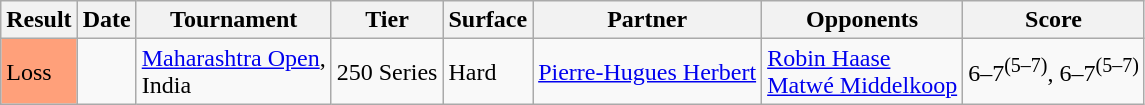<table class="sortable wikitable">
<tr>
<th>Result</th>
<th>Date</th>
<th>Tournament</th>
<th>Tier</th>
<th>Surface</th>
<th>Partner</th>
<th>Opponents</th>
<th class=unsortable>Score</th>
</tr>
<tr>
<td bgcolor=FFA07A>Loss</td>
<td><a href='#'></a></td>
<td><a href='#'>Maharashtra Open</a>,<br> India</td>
<td>250 Series</td>
<td>Hard</td>
<td> <a href='#'>Pierre-Hugues Herbert</a></td>
<td> <a href='#'>Robin Haase</a><br> <a href='#'>Matwé Middelkoop</a></td>
<td>6–7<sup>(5–7)</sup>, 6–7<sup>(5–7)</sup></td>
</tr>
</table>
